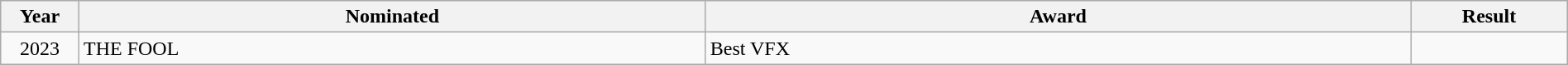<table class="wikitable" style="width:100%;">
<tr>
<th width="5%">Year</th>
<th style="width:40%;">Nominated</th>
<th style="width:45%;">Award</th>
<th style="width:10%;">Result</th>
</tr>
<tr>
<td align="center">2023</td>
<td>THE FOOL</td>
<td>Best VFX</td>
<td></td>
</tr>
</table>
